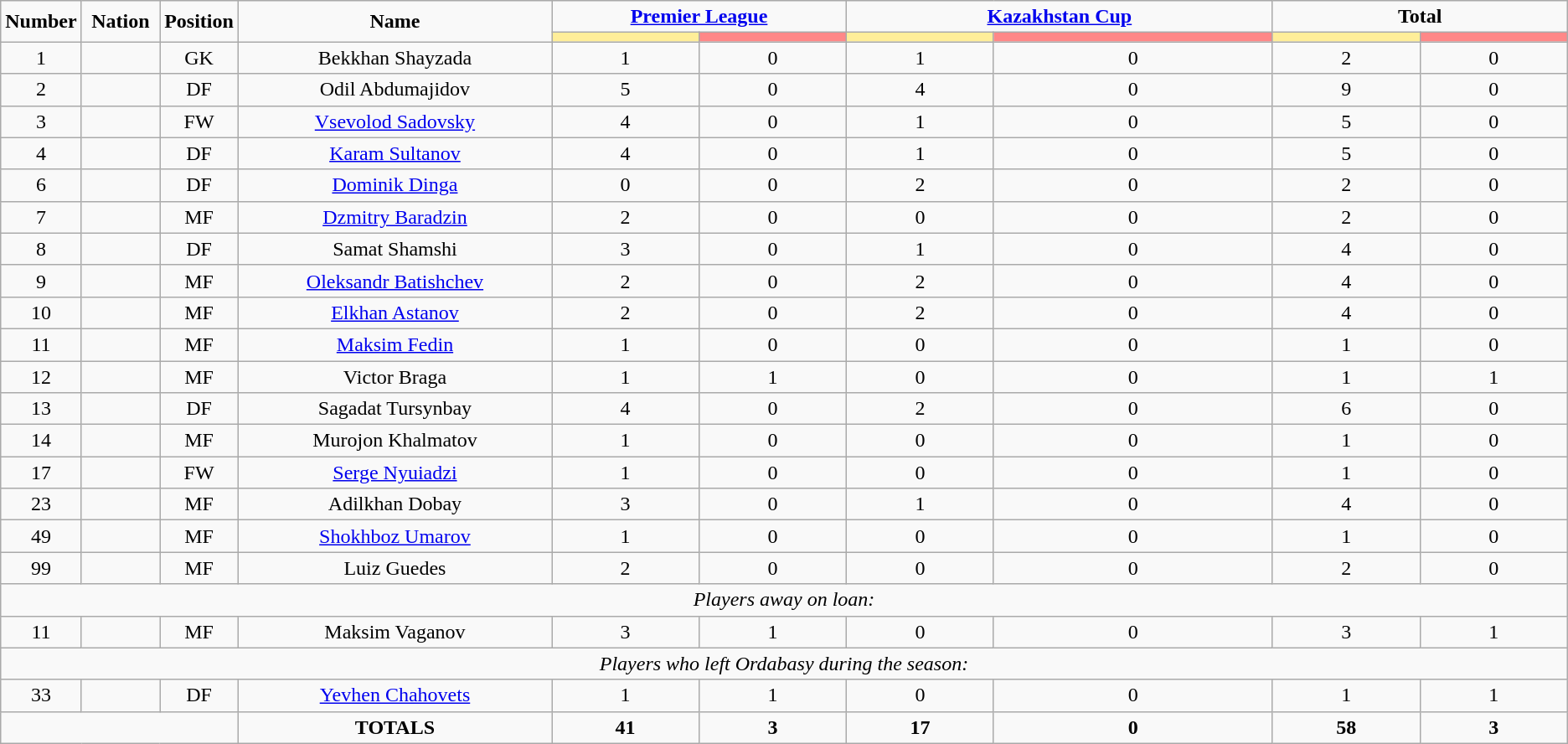<table class="wikitable" style="text-align:center;">
<tr>
<td rowspan="2"  style="width:5%; text-align:center;"><strong>Number</strong></td>
<td rowspan="2"  style="width:5%; text-align:center;"><strong>Nation</strong></td>
<td rowspan="2"  style="width:5%; text-align:center;"><strong>Position</strong></td>
<td rowspan="2"  style="width:20%; text-align:center;"><strong>Name</strong></td>
<td colspan="2" style="text-align:center;"><strong><a href='#'>Premier League</a></strong></td>
<td colspan="2" style="text-align:center;"><strong><a href='#'>Kazakhstan Cup</a></strong></td>
<td colspan="2" style="text-align:center;"><strong>Total</strong></td>
</tr>
<tr>
<th style="width:60px; background:#fe9;"></th>
<th style="width:60px; background:#ff8888;"></th>
<th style="width:60px; background:#fe9;"></th>
<th style="width:120px; background:#ff8888;"></th>
<th style="width:60px; background:#fe9;"></th>
<th style="width:60px; background:#ff8888;"></th>
</tr>
<tr>
<td>1</td>
<td></td>
<td>GK</td>
<td>Bekkhan Shayzada</td>
<td>1</td>
<td>0</td>
<td>1</td>
<td>0</td>
<td>2</td>
<td>0</td>
</tr>
<tr>
<td>2</td>
<td></td>
<td>DF</td>
<td>Odil Abdumajidov</td>
<td>5</td>
<td>0</td>
<td>4</td>
<td>0</td>
<td>9</td>
<td>0</td>
</tr>
<tr>
<td>3</td>
<td></td>
<td>FW</td>
<td><a href='#'>Vsevolod Sadovsky</a></td>
<td>4</td>
<td>0</td>
<td>1</td>
<td>0</td>
<td>5</td>
<td>0</td>
</tr>
<tr>
<td>4</td>
<td></td>
<td>DF</td>
<td><a href='#'>Karam Sultanov</a></td>
<td>4</td>
<td>0</td>
<td>1</td>
<td>0</td>
<td>5</td>
<td>0</td>
</tr>
<tr>
<td>6</td>
<td></td>
<td>DF</td>
<td><a href='#'>Dominik Dinga</a></td>
<td>0</td>
<td>0</td>
<td>2</td>
<td>0</td>
<td>2</td>
<td>0</td>
</tr>
<tr>
<td>7</td>
<td></td>
<td>MF</td>
<td><a href='#'>Dzmitry Baradzin</a></td>
<td>2</td>
<td>0</td>
<td>0</td>
<td>0</td>
<td>2</td>
<td>0</td>
</tr>
<tr>
<td>8</td>
<td></td>
<td>DF</td>
<td>Samat Shamshi</td>
<td>3</td>
<td>0</td>
<td>1</td>
<td>0</td>
<td>4</td>
<td>0</td>
</tr>
<tr>
<td>9</td>
<td></td>
<td>MF</td>
<td><a href='#'>Oleksandr Batishchev</a></td>
<td>2</td>
<td>0</td>
<td>2</td>
<td>0</td>
<td>4</td>
<td>0</td>
</tr>
<tr>
<td>10</td>
<td></td>
<td>MF</td>
<td><a href='#'>Elkhan Astanov</a></td>
<td>2</td>
<td>0</td>
<td>2</td>
<td>0</td>
<td>4</td>
<td>0</td>
</tr>
<tr>
<td>11</td>
<td></td>
<td>MF</td>
<td><a href='#'>Maksim Fedin</a></td>
<td>1</td>
<td>0</td>
<td>0</td>
<td>0</td>
<td>1</td>
<td>0</td>
</tr>
<tr>
<td>12</td>
<td></td>
<td>MF</td>
<td>Victor Braga</td>
<td>1</td>
<td>1</td>
<td>0</td>
<td>0</td>
<td>1</td>
<td>1</td>
</tr>
<tr>
<td>13</td>
<td></td>
<td>DF</td>
<td>Sagadat Tursynbay</td>
<td>4</td>
<td>0</td>
<td>2</td>
<td>0</td>
<td>6</td>
<td>0</td>
</tr>
<tr>
<td>14</td>
<td></td>
<td>MF</td>
<td>Murojon Khalmatov</td>
<td>1</td>
<td>0</td>
<td>0</td>
<td>0</td>
<td>1</td>
<td>0</td>
</tr>
<tr>
<td>17</td>
<td></td>
<td>FW</td>
<td><a href='#'>Serge Nyuiadzi</a></td>
<td>1</td>
<td>0</td>
<td>0</td>
<td>0</td>
<td>1</td>
<td>0</td>
</tr>
<tr>
<td>23</td>
<td></td>
<td>MF</td>
<td>Adilkhan Dobay</td>
<td>3</td>
<td>0</td>
<td>1</td>
<td>0</td>
<td>4</td>
<td>0</td>
</tr>
<tr>
<td>49</td>
<td></td>
<td>MF</td>
<td><a href='#'>Shokhboz Umarov</a></td>
<td>1</td>
<td>0</td>
<td>0</td>
<td>0</td>
<td>1</td>
<td>0</td>
</tr>
<tr>
<td>99</td>
<td></td>
<td>MF</td>
<td>Luiz Guedes</td>
<td>2</td>
<td>0</td>
<td>0</td>
<td>0</td>
<td>2</td>
<td>0</td>
</tr>
<tr>
<td colspan="14"><em>Players away on loan:</em></td>
</tr>
<tr>
<td>11</td>
<td></td>
<td>MF</td>
<td>Maksim Vaganov</td>
<td>3</td>
<td>1</td>
<td>0</td>
<td>0</td>
<td>3</td>
<td>1</td>
</tr>
<tr>
<td colspan="14"><em>Players who left Ordabasy during the season:</em></td>
</tr>
<tr>
<td>33</td>
<td></td>
<td>DF</td>
<td><a href='#'>Yevhen Chahovets</a></td>
<td>1</td>
<td>1</td>
<td>0</td>
<td>0</td>
<td>1</td>
<td>1</td>
</tr>
<tr>
<td colspan="3"></td>
<td><strong>TOTALS</strong></td>
<td><strong>41</strong></td>
<td><strong>3</strong></td>
<td><strong>17</strong></td>
<td><strong>0</strong></td>
<td><strong>58</strong></td>
<td><strong>3</strong></td>
</tr>
</table>
